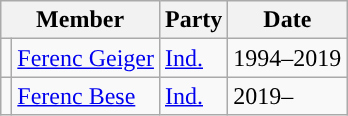<table class=wikitable>
<tr>
<th colspan=2>Member</th>
<th>Party</th>
<th>Date</th>
</tr>
<tr>
<td style="background-color:"></td>
<td><a href='#'>Ferenc Geiger</a></td>
<td><a href='#'>Ind.</a></td>
<td>1994–2019</td>
</tr>
<tr>
<td style="background-color:"></td>
<td><a href='#'>Ferenc Bese</a></td>
<td><a href='#'>Ind.</a></td>
<td>2019–</td>
</tr>
</table>
